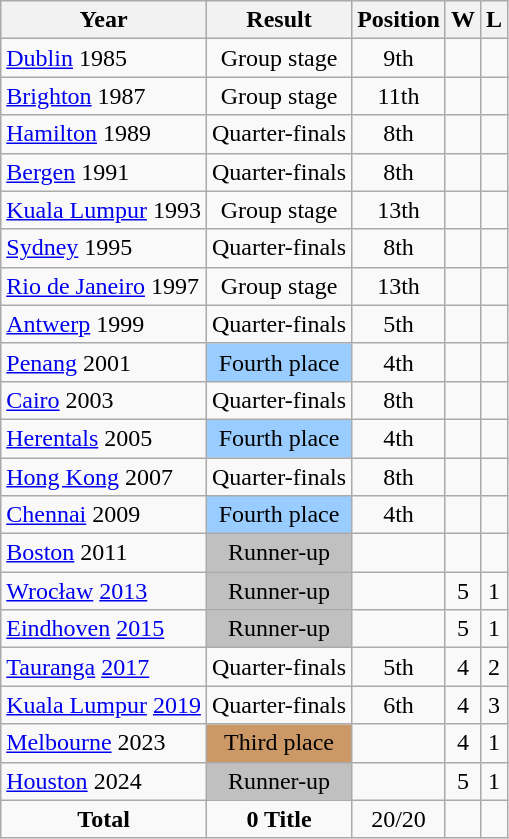<table class="wikitable" style="text-align: center;">
<tr>
<th>Year</th>
<th>Result</th>
<th>Position</th>
<th>W</th>
<th>L</th>
</tr>
<tr>
<td align="left"> <a href='#'>Dublin</a> 1985</td>
<td>Group stage</td>
<td>9th</td>
<td></td>
<td></td>
</tr>
<tr>
<td align="left"> <a href='#'>Brighton</a> 1987</td>
<td>Group stage</td>
<td>11th</td>
<td></td>
<td></td>
</tr>
<tr>
<td align="left"> <a href='#'>Hamilton</a> 1989</td>
<td>Quarter-finals</td>
<td>8th</td>
<td></td>
<td></td>
</tr>
<tr>
<td align="left"> <a href='#'>Bergen</a> 1991</td>
<td>Quarter-finals</td>
<td>8th</td>
<td></td>
<td></td>
</tr>
<tr>
<td align="left"> <a href='#'>Kuala Lumpur</a> 1993</td>
<td>Group stage</td>
<td>13th</td>
<td></td>
<td></td>
</tr>
<tr>
<td align="left"> <a href='#'>Sydney</a> 1995</td>
<td>Quarter-finals</td>
<td>8th</td>
<td></td>
<td></td>
</tr>
<tr>
<td align="left"> <a href='#'>Rio de Janeiro</a> 1997</td>
<td>Group stage</td>
<td>13th</td>
<td></td>
<td></td>
</tr>
<tr>
<td align="left"> <a href='#'>Antwerp</a> 1999</td>
<td>Quarter-finals</td>
<td>5th</td>
<td></td>
<td></td>
</tr>
<tr>
<td align="left"> <a href='#'>Penang</a> 2001</td>
<td style="background:#9acdff;">Fourth place</td>
<td>4th</td>
<td></td>
<td></td>
</tr>
<tr>
<td align="left"> <a href='#'>Cairo</a> 2003</td>
<td>Quarter-finals</td>
<td>8th</td>
<td></td>
<td></td>
</tr>
<tr>
<td align="left"> <a href='#'>Herentals</a> 2005</td>
<td style="background:#9acdff;">Fourth place</td>
<td>4th</td>
<td></td>
<td></td>
</tr>
<tr>
<td align="left"> <a href='#'>Hong Kong</a> 2007</td>
<td>Quarter-finals</td>
<td>8th</td>
<td></td>
<td></td>
</tr>
<tr>
<td align="left"> <a href='#'>Chennai</a> 2009</td>
<td style="background:#9acdff;">Fourth place</td>
<td>4th</td>
<td></td>
<td></td>
</tr>
<tr>
<td align="left"> <a href='#'>Boston</a> 2011</td>
<td style="background:silver;">Runner-up</td>
<td></td>
<td></td>
<td></td>
</tr>
<tr>
<td align="left"> <a href='#'>Wrocław</a> <a href='#'>2013</a></td>
<td style="background:silver;">Runner-up</td>
<td></td>
<td>5</td>
<td>1</td>
</tr>
<tr>
<td align="left"> <a href='#'>Eindhoven</a> <a href='#'>2015</a></td>
<td style="background:silver;">Runner-up</td>
<td></td>
<td>5</td>
<td>1</td>
</tr>
<tr>
<td align="left"> <a href='#'>Tauranga</a> <a href='#'>2017</a></td>
<td>Quarter-finals</td>
<td>5th</td>
<td>4</td>
<td>2</td>
</tr>
<tr>
<td align="left"> <a href='#'>Kuala Lumpur</a> <a href='#'>2019</a></td>
<td>Quarter-finals</td>
<td>6th</td>
<td>4</td>
<td>3</td>
</tr>
<tr>
<td align="left"> <a href='#'>Melbourne</a> 2023</td>
<td style="background:#c96;">Third place</td>
<td></td>
<td>4</td>
<td>1</td>
</tr>
<tr>
<td align="left"> <a href='#'>Houston</a> 2024</td>
<td style="background:silver;">Runner-up</td>
<td></td>
<td>5</td>
<td>1</td>
</tr>
<tr>
<td><strong>Total</strong></td>
<td><strong>0 Title</strong></td>
<td>20/20</td>
<td></td>
<td></td>
</tr>
</table>
